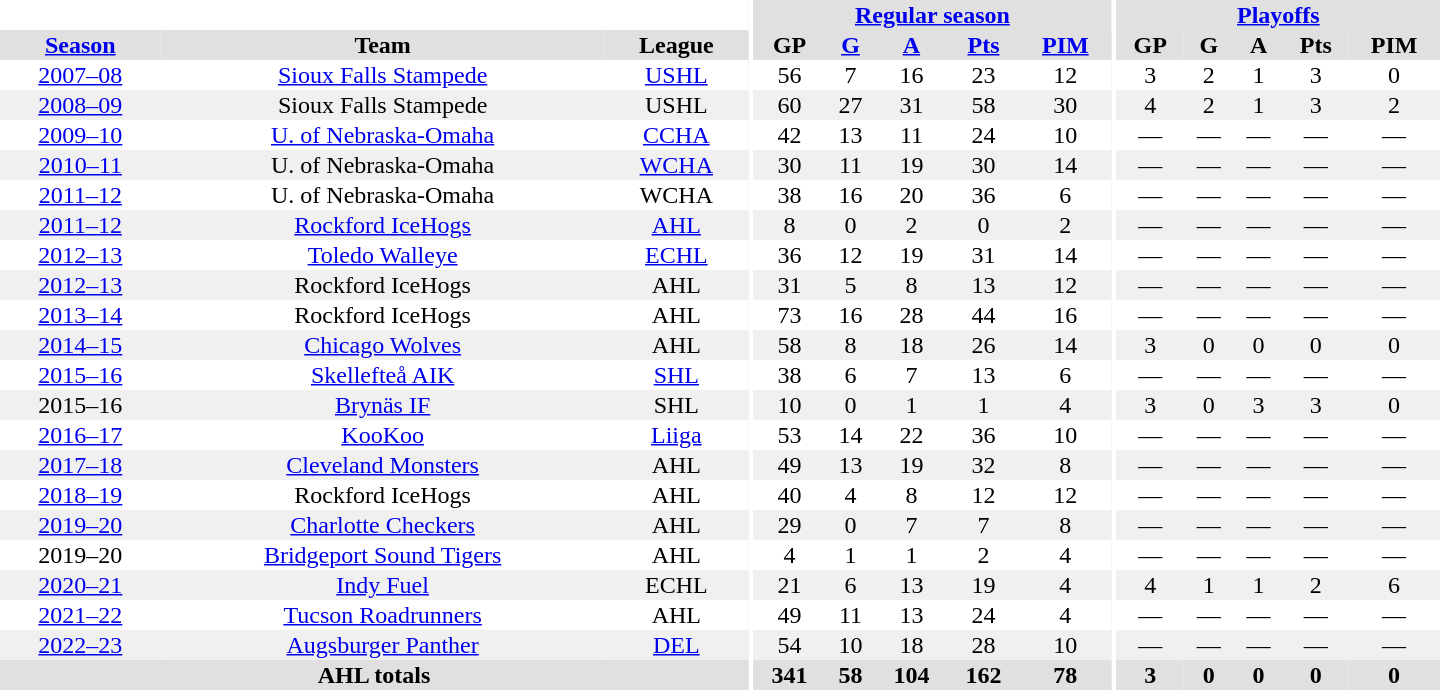<table border="0" cellpadding="1" cellspacing="0" style="text-align:center; width:60em">
<tr bgcolor="#e0e0e0">
<th colspan="3" bgcolor="#ffffff"></th>
<th rowspan="99" bgcolor="#ffffff"></th>
<th colspan="5"><a href='#'>Regular season</a></th>
<th rowspan="99" bgcolor="#ffffff"></th>
<th colspan="5"><a href='#'>Playoffs</a></th>
</tr>
<tr bgcolor="#e0e0e0">
<th><a href='#'>Season</a></th>
<th>Team</th>
<th>League</th>
<th>GP</th>
<th><a href='#'>G</a></th>
<th><a href='#'>A</a></th>
<th><a href='#'>Pts</a></th>
<th><a href='#'>PIM</a></th>
<th>GP</th>
<th>G</th>
<th>A</th>
<th>Pts</th>
<th>PIM</th>
</tr>
<tr ALIGN="center">
<td><a href='#'>2007–08</a></td>
<td><a href='#'>Sioux Falls Stampede</a></td>
<td><a href='#'>USHL</a></td>
<td>56</td>
<td>7</td>
<td>16</td>
<td>23</td>
<td>12</td>
<td>3</td>
<td>2</td>
<td>1</td>
<td>3</td>
<td>0</td>
</tr>
<tr ALIGN="center"  bgcolor="#f0f0f0">
<td><a href='#'>2008–09</a></td>
<td>Sioux Falls Stampede</td>
<td>USHL</td>
<td>60</td>
<td>27</td>
<td>31</td>
<td>58</td>
<td>30</td>
<td>4</td>
<td>2</td>
<td>1</td>
<td>3</td>
<td>2</td>
</tr>
<tr ALIGN="center">
<td><a href='#'>2009–10</a></td>
<td><a href='#'>U. of Nebraska-Omaha</a></td>
<td><a href='#'>CCHA</a></td>
<td>42</td>
<td>13</td>
<td>11</td>
<td>24</td>
<td>10</td>
<td>—</td>
<td>—</td>
<td>—</td>
<td>—</td>
<td>—</td>
</tr>
<tr ALIGN="center"  bgcolor="#f0f0f0">
<td><a href='#'>2010–11</a></td>
<td>U. of Nebraska-Omaha</td>
<td><a href='#'>WCHA</a></td>
<td>30</td>
<td>11</td>
<td>19</td>
<td>30</td>
<td>14</td>
<td>—</td>
<td>—</td>
<td>—</td>
<td>—</td>
<td>—</td>
</tr>
<tr ALIGN="center">
<td><a href='#'>2011–12</a></td>
<td>U. of Nebraska-Omaha</td>
<td>WCHA</td>
<td>38</td>
<td>16</td>
<td>20</td>
<td>36</td>
<td>6</td>
<td>—</td>
<td>—</td>
<td>—</td>
<td>—</td>
<td>—</td>
</tr>
<tr ALIGN="center"  bgcolor="#f0f0f0">
<td><a href='#'>2011–12</a></td>
<td><a href='#'>Rockford IceHogs</a></td>
<td><a href='#'>AHL</a></td>
<td>8</td>
<td>0</td>
<td>2</td>
<td>0</td>
<td>2</td>
<td>—</td>
<td>—</td>
<td>—</td>
<td>—</td>
<td>—</td>
</tr>
<tr ALIGN="center">
<td><a href='#'>2012–13</a></td>
<td><a href='#'>Toledo Walleye</a></td>
<td><a href='#'>ECHL</a></td>
<td>36</td>
<td>12</td>
<td>19</td>
<td>31</td>
<td>14</td>
<td>—</td>
<td>—</td>
<td>—</td>
<td>—</td>
<td>—</td>
</tr>
<tr ALIGN="center" bgcolor="#f0f0f0">
<td><a href='#'>2012–13</a></td>
<td>Rockford IceHogs</td>
<td>AHL</td>
<td>31</td>
<td>5</td>
<td>8</td>
<td>13</td>
<td>12</td>
<td>—</td>
<td>—</td>
<td>—</td>
<td>—</td>
<td>—</td>
</tr>
<tr ALIGN="center">
<td><a href='#'>2013–14</a></td>
<td>Rockford IceHogs</td>
<td>AHL</td>
<td>73</td>
<td>16</td>
<td>28</td>
<td>44</td>
<td>16</td>
<td>—</td>
<td>—</td>
<td>—</td>
<td>—</td>
<td>—</td>
</tr>
<tr ALIGN="center" bgcolor="#f0f0f0">
<td><a href='#'>2014–15</a></td>
<td><a href='#'>Chicago Wolves</a></td>
<td>AHL</td>
<td>58</td>
<td>8</td>
<td>18</td>
<td>26</td>
<td>14</td>
<td>3</td>
<td>0</td>
<td>0</td>
<td>0</td>
<td>0</td>
</tr>
<tr ALIGN="center">
<td><a href='#'>2015–16</a></td>
<td><a href='#'>Skellefteå AIK</a></td>
<td><a href='#'>SHL</a></td>
<td>38</td>
<td>6</td>
<td>7</td>
<td>13</td>
<td>6</td>
<td>—</td>
<td>—</td>
<td>—</td>
<td>—</td>
<td>—</td>
</tr>
<tr ALIGN="center" bgcolor="#f0f0f0">
<td>2015–16</td>
<td><a href='#'>Brynäs IF</a></td>
<td>SHL</td>
<td>10</td>
<td>0</td>
<td>1</td>
<td>1</td>
<td>4</td>
<td>3</td>
<td>0</td>
<td>3</td>
<td>3</td>
<td>0</td>
</tr>
<tr ALIGN="center">
<td><a href='#'>2016–17</a></td>
<td><a href='#'>KooKoo</a></td>
<td><a href='#'>Liiga</a></td>
<td>53</td>
<td>14</td>
<td>22</td>
<td>36</td>
<td>10</td>
<td>—</td>
<td>—</td>
<td>—</td>
<td>—</td>
<td>—</td>
</tr>
<tr ALIGN="center" bgcolor="#f0f0f0">
<td><a href='#'>2017–18</a></td>
<td><a href='#'>Cleveland Monsters</a></td>
<td>AHL</td>
<td>49</td>
<td>13</td>
<td>19</td>
<td>32</td>
<td>8</td>
<td>—</td>
<td>—</td>
<td>—</td>
<td>—</td>
<td>—</td>
</tr>
<tr ALIGN="center">
<td><a href='#'>2018–19</a></td>
<td>Rockford IceHogs</td>
<td>AHL</td>
<td>40</td>
<td>4</td>
<td>8</td>
<td>12</td>
<td>12</td>
<td>—</td>
<td>—</td>
<td>—</td>
<td>—</td>
<td>—</td>
</tr>
<tr ALIGN="center" bgcolor="#f0f0f0">
<td><a href='#'>2019–20</a></td>
<td><a href='#'>Charlotte Checkers</a></td>
<td>AHL</td>
<td>29</td>
<td>0</td>
<td>7</td>
<td>7</td>
<td>8</td>
<td>—</td>
<td>—</td>
<td>—</td>
<td>—</td>
<td>—</td>
</tr>
<tr ALIGN="center">
<td>2019–20</td>
<td><a href='#'>Bridgeport Sound Tigers</a></td>
<td>AHL</td>
<td>4</td>
<td>1</td>
<td>1</td>
<td>2</td>
<td>4</td>
<td>—</td>
<td>—</td>
<td>—</td>
<td>—</td>
<td>—</td>
</tr>
<tr ALIGN="center" bgcolor="#f0f0f0">
<td><a href='#'>2020–21</a></td>
<td><a href='#'>Indy Fuel</a></td>
<td>ECHL</td>
<td>21</td>
<td>6</td>
<td>13</td>
<td>19</td>
<td>4</td>
<td>4</td>
<td>1</td>
<td>1</td>
<td>2</td>
<td>6</td>
</tr>
<tr ALIGN="center">
<td><a href='#'>2021–22</a></td>
<td><a href='#'>Tucson Roadrunners</a></td>
<td>AHL</td>
<td>49</td>
<td>11</td>
<td>13</td>
<td>24</td>
<td>4</td>
<td>—</td>
<td>—</td>
<td>—</td>
<td>—</td>
<td>—</td>
</tr>
<tr ALIGN="center" bgcolor="#f0f0f0">
<td><a href='#'>2022–23</a></td>
<td><a href='#'>Augsburger Panther</a></td>
<td><a href='#'>DEL</a></td>
<td>54</td>
<td>10</td>
<td>18</td>
<td>28</td>
<td>10</td>
<td>—</td>
<td>—</td>
<td>—</td>
<td>—</td>
<td>—</td>
</tr>
<tr style="background:#e0e0e0;">
<th colspan="3">AHL totals</th>
<th>341</th>
<th>58</th>
<th>104</th>
<th>162</th>
<th>78</th>
<th>3</th>
<th>0</th>
<th>0</th>
<th>0</th>
<th>0</th>
</tr>
</table>
